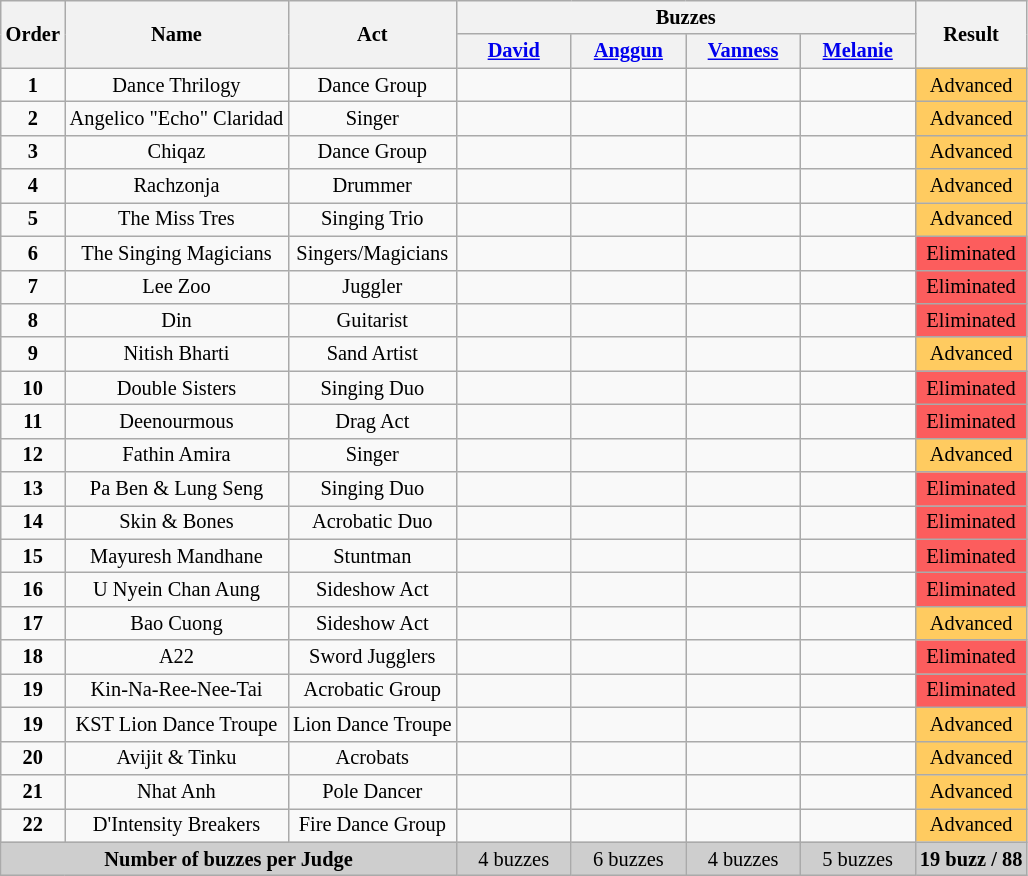<table class="wikitable" style="font-size:85%; text-align:center">
<tr>
<th rowspan="2">Order</th>
<th rowspan="2">Name</th>
<th rowspan="2">Act</th>
<th colspan="4">Buzzes</th>
<th rowspan="2">Result</th>
</tr>
<tr>
<th width="70"><a href='#'>David</a></th>
<th width="70"><a href='#'>Anggun</a></th>
<th width="70"><a href='#'>Vanness</a></th>
<th width="70"><a href='#'>Melanie</a></th>
</tr>
<tr>
<td><strong>1</strong></td>
<td>Dance Thrilogy</td>
<td>Dance Group</td>
<td></td>
<td></td>
<td></td>
<td></td>
<td style="background:#FFCB60">Advanced</td>
</tr>
<tr>
<td><strong>2</strong></td>
<td>Angelico "Echo" Claridad</td>
<td>Singer</td>
<td></td>
<td></td>
<td></td>
<td></td>
<td style="background:#FFCB60">Advanced</td>
</tr>
<tr>
<td><strong>3</strong></td>
<td>Chiqaz</td>
<td>Dance Group</td>
<td></td>
<td></td>
<td></td>
<td></td>
<td style="background:#FFCB60">Advanced</td>
</tr>
<tr>
<td><strong>4</strong></td>
<td>Rachzonja</td>
<td>Drummer</td>
<td></td>
<td></td>
<td></td>
<td></td>
<td style="background:#FFCB60">Advanced</td>
</tr>
<tr>
<td><strong>5</strong></td>
<td>The Miss Tres</td>
<td>Singing Trio</td>
<td></td>
<td></td>
<td></td>
<td></td>
<td style="background:#FFCB60">Advanced</td>
</tr>
<tr>
<td><strong>6</strong></td>
<td>The Singing Magicians</td>
<td>Singers/Magicians</td>
<td></td>
<td></td>
<td></td>
<td></td>
<td style="background:#FC5D5D">Eliminated</td>
</tr>
<tr>
<td><strong>7</strong></td>
<td>Lee Zoo</td>
<td>Juggler</td>
<td></td>
<td></td>
<td></td>
<td></td>
<td style="background:#FC5D5D">Eliminated</td>
</tr>
<tr>
<td><strong>8</strong></td>
<td>Din</td>
<td>Guitarist</td>
<td style="text-align:center;"></td>
<td style="text-align:center;"></td>
<td style="text-align:center;"></td>
<td style="text-align:center;"></td>
<td style="background:#FC5D5D">Eliminated</td>
</tr>
<tr>
<td><strong>9</strong></td>
<td>Nitish Bharti</td>
<td>Sand Artist</td>
<td></td>
<td></td>
<td></td>
<td></td>
<td style="background:#FFCB60">Advanced</td>
</tr>
<tr>
<td><strong>10</strong></td>
<td>Double Sisters</td>
<td>Singing Duo</td>
<td></td>
<td></td>
<td></td>
<td></td>
<td style="background:#FC5D5D">Eliminated</td>
</tr>
<tr>
<td><strong>11</strong></td>
<td>Deenourmous</td>
<td>Drag Act</td>
<td style="text-align:center;"></td>
<td style="text-align:center;"></td>
<td style="text-align:center;"></td>
<td style="text-align:center;"></td>
<td style="background:#FC5D5D">Eliminated</td>
</tr>
<tr>
<td><strong>12</strong></td>
<td>Fathin Amira</td>
<td>Singer</td>
<td></td>
<td></td>
<td></td>
<td></td>
<td style="background:#FFCB60">Advanced</td>
</tr>
<tr>
<td><strong>13</strong></td>
<td>Pa Ben & Lung Seng</td>
<td>Singing Duo</td>
<td></td>
<td></td>
<td></td>
<td></td>
<td style="background:#FC5D5D">Eliminated</td>
</tr>
<tr>
<td><strong>14</strong></td>
<td>Skin & Bones</td>
<td>Acrobatic Duo</td>
<td></td>
<td></td>
<td></td>
<td></td>
<td style="background:#FC5D5D">Eliminated</td>
</tr>
<tr>
<td><strong>15</strong></td>
<td>Mayuresh Mandhane</td>
<td>Stuntman</td>
<td></td>
<td style="text-align:center;"></td>
<td></td>
<td style="text-align:center;"></td>
<td style="background:#FC5D5D">Eliminated</td>
</tr>
<tr>
<td><strong>16</strong></td>
<td>U Nyein Chan Aung</td>
<td>Sideshow Act</td>
<td></td>
<td style="text-align:center;"></td>
<td></td>
<td style="text-align:center;"></td>
<td style="background:#FC5D5D">Eliminated</td>
</tr>
<tr>
<td><strong>17</strong></td>
<td>Bao Cuong</td>
<td>Sideshow Act</td>
<td></td>
<td style="text-align:center;"></td>
<td style="text-align:center;"></td>
<td></td>
<td style="background:#FFCB60">Advanced</td>
</tr>
<tr>
<td><strong>18</strong></td>
<td>A22</td>
<td>Sword Jugglers</td>
<td style="text-align:center;"></td>
<td></td>
<td></td>
<td></td>
<td style="background:#FC5D5D">Eliminated</td>
</tr>
<tr>
<td><strong>19</strong></td>
<td>Kin-Na-Ree-Nee-Tai</td>
<td>Acrobatic Group</td>
<td style="text-align:center;"></td>
<td style="text-align:center;"></td>
<td style="text-align:center;"></td>
<td style="text-align:center;"></td>
<td style="background:#FC5D5D">Eliminated</td>
</tr>
<tr>
<td><strong>19</strong></td>
<td>KST Lion Dance Troupe</td>
<td>Lion Dance Troupe</td>
<td></td>
<td></td>
<td></td>
<td></td>
<td style="background:#FFCB60">Advanced</td>
</tr>
<tr>
<td><strong>20</strong></td>
<td>Avijit & Tinku</td>
<td>Acrobats</td>
<td></td>
<td></td>
<td></td>
<td></td>
<td style="background:#FFCB60">Advanced</td>
</tr>
<tr>
<td><strong>21</strong></td>
<td>Nhat Anh</td>
<td>Pole Dancer</td>
<td></td>
<td></td>
<td></td>
<td></td>
<td style="background:#FFCB60">Advanced</td>
</tr>
<tr>
<td><strong>22</strong></td>
<td>D'Intensity Breakers</td>
<td>Fire Dance Group</td>
<td></td>
<td></td>
<td></td>
<td></td>
<td style="background:#FFCB60">Advanced</td>
</tr>
<tr>
<td colspan="3" style="background:#CECECE"><strong>Number of buzzes per Judge</strong></td>
<td style="background:#CECECE">4 buzzes</td>
<td style="background:#CECECE">6 buzzes</td>
<td style="background:#CECECE">4 buzzes</td>
<td style="background:#CECECE">5 buzzes</td>
<td style="background:#CECECE"><strong>19 buzz / 88</strong></td>
</tr>
</table>
